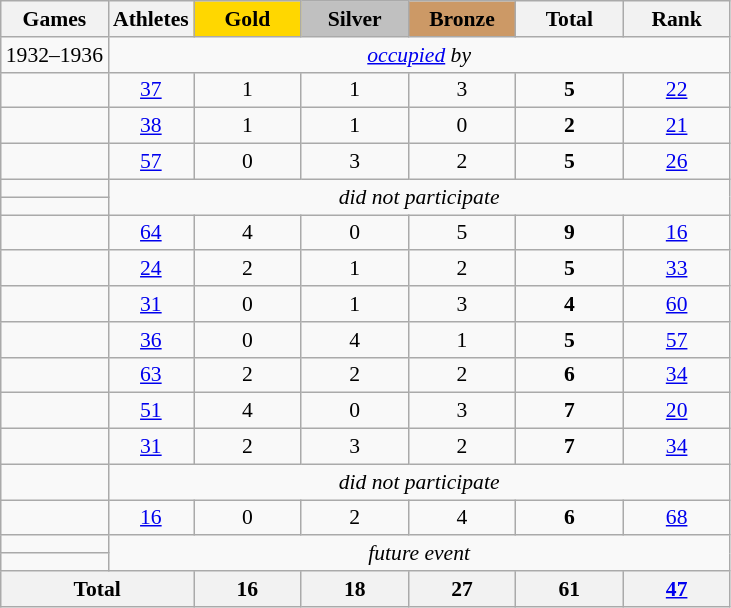<table class="wikitable" style="text-align:center; font-size:90%;">
<tr>
<th>Games</th>
<th>Athletes</th>
<td style="background:gold; width:4.5em; font-weight:bold;">Gold</td>
<td style="background:silver; width:4.5em; font-weight:bold;">Silver</td>
<td style="background:#cc9966; width:4.5em; font-weight:bold;">Bronze</td>
<th style="width:4.5em; font-weight:bold;">Total</th>
<th style="width:4.5em; font-weight:bold;">Rank</th>
</tr>
<tr>
<td align=left>1932–1936</td>
<td colspan=6><em><a href='#'>occupied</a> by </em></td>
</tr>
<tr>
<td align=left></td>
<td><a href='#'>37</a></td>
<td>1</td>
<td>1</td>
<td>3</td>
<td><strong>5</strong></td>
<td><a href='#'>22</a></td>
</tr>
<tr>
<td align=left></td>
<td><a href='#'>38</a></td>
<td>1</td>
<td>1</td>
<td>0</td>
<td><strong>2</strong></td>
<td><a href='#'>21</a></td>
</tr>
<tr>
<td align=left></td>
<td><a href='#'>57</a></td>
<td>0</td>
<td>3</td>
<td>2</td>
<td><strong>5</strong></td>
<td><a href='#'>26</a></td>
</tr>
<tr>
<td align=left></td>
<td colspan=6 rowspan=2><em>did not participate</em></td>
</tr>
<tr>
<td align=left></td>
</tr>
<tr>
<td align=left></td>
<td><a href='#'>64</a></td>
<td>4</td>
<td>0</td>
<td>5</td>
<td><strong>9</strong></td>
<td><a href='#'>16</a></td>
</tr>
<tr>
<td align=left></td>
<td><a href='#'>24</a></td>
<td>2</td>
<td>1</td>
<td>2</td>
<td><strong>5</strong></td>
<td><a href='#'>33</a></td>
</tr>
<tr>
<td align=left></td>
<td><a href='#'>31</a></td>
<td>0</td>
<td>1</td>
<td>3</td>
<td><strong>4</strong></td>
<td><a href='#'>60</a></td>
</tr>
<tr>
<td align=left></td>
<td><a href='#'>36</a></td>
<td>0</td>
<td>4</td>
<td>1</td>
<td><strong>5</strong></td>
<td><a href='#'>57</a></td>
</tr>
<tr>
<td align=left></td>
<td><a href='#'>63</a></td>
<td>2</td>
<td>2</td>
<td>2</td>
<td><strong>6</strong></td>
<td><a href='#'>34</a></td>
</tr>
<tr>
<td align=left></td>
<td><a href='#'>51</a></td>
<td>4</td>
<td>0</td>
<td>3</td>
<td><strong>7</strong></td>
<td><a href='#'>20</a></td>
</tr>
<tr>
<td align=left></td>
<td><a href='#'>31</a></td>
<td>2</td>
<td>3</td>
<td>2</td>
<td><strong>7</strong></td>
<td><a href='#'>34</a></td>
</tr>
<tr>
<td align=left></td>
<td colspan=6><em>did not participate</em></td>
</tr>
<tr>
<td align=left></td>
<td><a href='#'>16</a></td>
<td>0</td>
<td>2</td>
<td>4</td>
<td><strong>6</strong></td>
<td><a href='#'>68</a></td>
</tr>
<tr>
<td align=left></td>
<td colspan=6; rowspan=2><em>future event</em></td>
</tr>
<tr>
<td align=left></td>
</tr>
<tr>
<th colspan=2>Total</th>
<th>16</th>
<th>18</th>
<th>27</th>
<th>61</th>
<th><a href='#'>47</a></th>
</tr>
</table>
